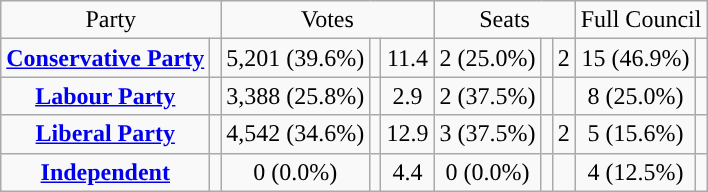<table class=wikitable style="text-align:center;">
<tr>
<td colspan=2>Party</td>
<td colspan=3>Votes</td>
<td colspan=3>Seats</td>
<td colspan=3>Full Council</td>
</tr>
<tr>
<td><strong><a href='#'>Conservative Party</a></strong></td>
<td style="background:"></td>
<td>5,201 (39.6%)</td>
<td></td>
<td> 11.4</td>
<td>2 (25.0%)</td>
<td></td>
<td> 2</td>
<td>15 (46.9%)</td>
<td></td>
</tr>
<tr>
<td><strong><a href='#'>Labour Party</a></strong></td>
<td style="background:"></td>
<td>3,388 (25.8%)</td>
<td></td>
<td> 2.9</td>
<td>2 (37.5%)</td>
<td></td>
<td></td>
<td>8 (25.0%)</td>
<td></td>
</tr>
<tr>
<td><strong><a href='#'>Liberal Party</a></strong></td>
<td style="background:"></td>
<td>4,542 (34.6%)</td>
<td></td>
<td> 12.9</td>
<td>3  (37.5%)</td>
<td></td>
<td> 2</td>
<td>5 (15.6%)</td>
<td></td>
</tr>
<tr>
<td><strong><a href='#'>Independent</a></strong></td>
<td style="background:"></td>
<td>0 (0.0%)</td>
<td></td>
<td> 4.4</td>
<td>0 (0.0%)</td>
<td></td>
<td></td>
<td>4  (12.5%)</td>
<td></td>
</tr>
</table>
